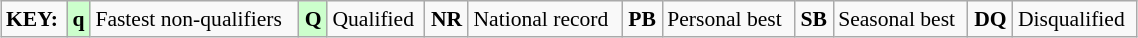<table class="wikitable" style="margin:0.5em auto; font-size:90%;position:relative;" width=60%>
<tr>
<td><strong>KEY:</strong></td>
<td bgcolor=ccffcc align=center><strong>q</strong></td>
<td>Fastest non-qualifiers</td>
<td bgcolor=ccffcc align=center><strong>Q</strong></td>
<td>Qualified</td>
<td align=center><strong>NR</strong></td>
<td>National record</td>
<td align=center><strong>PB</strong></td>
<td>Personal best</td>
<td align=center><strong>SB</strong></td>
<td>Seasonal best</td>
<td align=center><strong>DQ</strong></td>
<td>Disqualified</td>
</tr>
</table>
